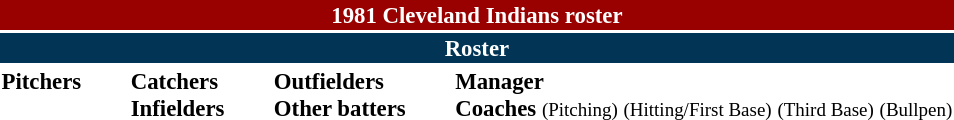<table class="toccolours" style="font-size: 95%;">
<tr>
<th colspan="10" style="background-color: #990000; color: white; text-align: center;">1981 Cleveland Indians roster</th>
</tr>
<tr>
<td colspan="10" style="background-color: #023456; color: white; text-align: center;"><strong>Roster</strong></td>
</tr>
<tr>
<td valign="top"><strong>Pitchers</strong><br>










</td>
<td width="25px"></td>
<td valign="top"><strong>Catchers</strong><br>


<strong>Infielders</strong>







</td>
<td width="25px"></td>
<td valign="top"><strong>Outfielders</strong><br>






<strong>Other batters</strong>


</td>
<td width="25px"></td>
<td valign="top"><strong>Manager</strong><br>
<strong>Coaches</strong>
 <small>(Pitching)</small>
 <small>(Hitting/First Base)</small>
<small>(Third Base)</small>
<small>(Bullpen)</small></td>
</tr>
</table>
